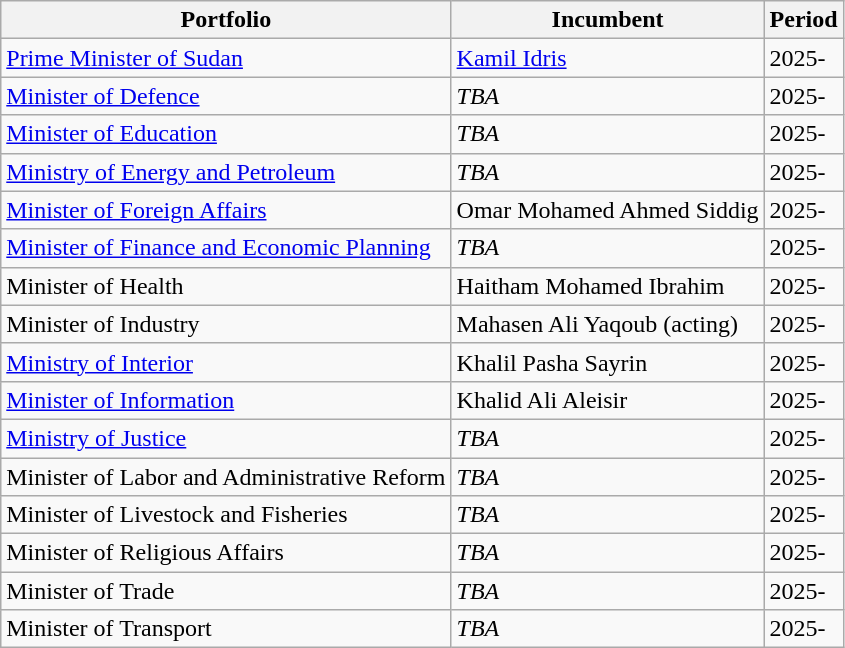<table class="wikitable">
<tr>
<th>Portfolio</th>
<th>Incumbent</th>
<th>Period</th>
</tr>
<tr>
<td><a href='#'>Prime Minister of Sudan</a></td>
<td><a href='#'>Kamil Idris</a></td>
<td>2025-</td>
</tr>
<tr>
<td><a href='#'>Minister of Defence</a></td>
<td><em>TBA</em></td>
<td>2025-</td>
</tr>
<tr>
<td><a href='#'>Minister of Education</a></td>
<td><em>TBA</em></td>
<td>2025-</td>
</tr>
<tr>
<td><a href='#'>Ministry of Energy and Petroleum</a></td>
<td><em>TBA</em></td>
<td>2025-</td>
</tr>
<tr>
<td><a href='#'>Minister of Foreign Affairs</a></td>
<td>Omar Mohamed Ahmed Siddig</td>
<td>2025-</td>
</tr>
<tr>
<td><a href='#'>Minister of Finance and Economic Planning</a></td>
<td><em>TBA</em></td>
<td>2025-</td>
</tr>
<tr>
<td>Minister of Health</td>
<td>Haitham Mohamed Ibrahim</td>
<td>2025-</td>
</tr>
<tr>
<td>Minister of Industry</td>
<td>Mahasen Ali Yaqoub (acting)</td>
<td>2025-</td>
</tr>
<tr>
<td><a href='#'>Ministry of Interior</a></td>
<td>Khalil Pasha Sayrin</td>
<td>2025-</td>
</tr>
<tr>
<td><a href='#'>Minister of Information</a></td>
<td>Khalid Ali Aleisir</td>
<td>2025-</td>
</tr>
<tr>
<td><a href='#'>Ministry of Justice</a></td>
<td><em>TBA</em></td>
<td>2025-</td>
</tr>
<tr>
<td>Minister of Labor and Administrative Reform</td>
<td><em>TBA</em></td>
<td>2025-</td>
</tr>
<tr>
<td>Minister of Livestock and Fisheries</td>
<td><em>TBA</em></td>
<td>2025-</td>
</tr>
<tr>
<td>Minister of Religious Affairs</td>
<td><em>TBA</em></td>
<td>2025-</td>
</tr>
<tr>
<td>Minister of Trade</td>
<td><em>TBA</em></td>
<td>2025-</td>
</tr>
<tr>
<td>Minister of Transport</td>
<td><em>TBA</em></td>
<td>2025-</td>
</tr>
</table>
